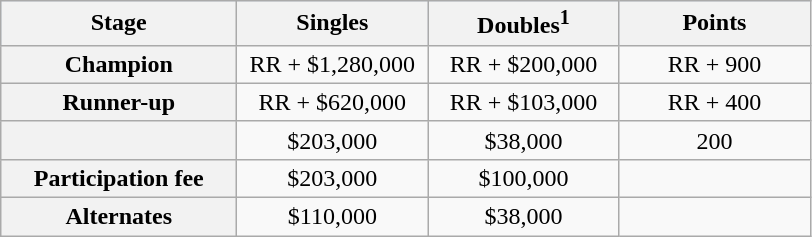<table class=wikitable style=text-align:center>
<tr style="background:#d1e4fd;">
<th width=150>Stage</th>
<th width=120>Singles</th>
<th width=120>Doubles<sup>1</sup></th>
<th width=120>Points</th>
</tr>
<tr>
<th>Champion</th>
<td>RR  + $1,280,000</td>
<td>RR + $200,000</td>
<td>RR + 900</td>
</tr>
<tr>
<th>Runner-up</th>
<td>RR + $620,000</td>
<td>RR + $103,000</td>
<td>RR + 400</td>
</tr>
<tr>
<th></th>
<td>$203,000</td>
<td>$38,000</td>
<td>200</td>
</tr>
<tr>
<th>Participation fee</th>
<td>$203,000</td>
<td>$100,000</td>
<td></td>
</tr>
<tr>
<th>Alternates</th>
<td>$110,000</td>
<td>$38,000</td>
<td></td>
</tr>
</table>
